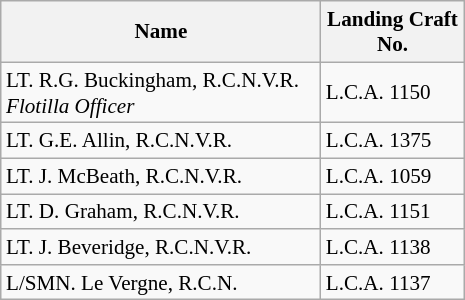<table class="wikitable" style="font-size:88%; width:22em; margin-left:1em; float:right; clear:right;">
<tr>
<th>Name</th>
<th>Landing Craft No.</th>
</tr>
<tr>
<td>LT. R.G. Buckingham, R.C.N.V.R. <em>Flotilla Officer</em></td>
<td>L.C.A. 1150</td>
</tr>
<tr>
<td>LT. G.E. Allin, R.C.N.V.R.</td>
<td>L.C.A. 1375</td>
</tr>
<tr>
<td>LT. J. McBeath, R.C.N.V.R.</td>
<td>L.C.A. 1059</td>
</tr>
<tr>
<td>LT. D. Graham, R.C.N.V.R.</td>
<td>L.C.A. 1151</td>
</tr>
<tr>
<td>LT. J. Beveridge, R.C.N.V.R.</td>
<td>L.C.A. 1138</td>
</tr>
<tr>
<td>L/SMN. Le Vergne, R.C.N.</td>
<td>L.C.A. 1137</td>
</tr>
</table>
